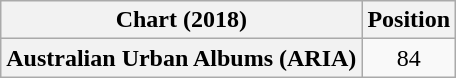<table class="wikitable plainrowheaders" style="text-align:center;">
<tr>
<th scope="col">Chart (2018)</th>
<th scope="col">Position</th>
</tr>
<tr>
<th scope="row">Australian Urban Albums (ARIA)</th>
<td>84</td>
</tr>
</table>
